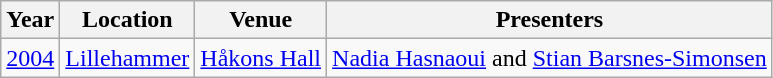<table class="wikitable">
<tr>
<th>Year</th>
<th>Location</th>
<th>Venue</th>
<th>Presenters</th>
</tr>
<tr>
<td><a href='#'>2004</a></td>
<td><a href='#'>Lillehammer</a></td>
<td><a href='#'>Håkons Hall</a></td>
<td><a href='#'>Nadia Hasnaoui</a> and <a href='#'>Stian Barsnes-Simonsen</a></td>
</tr>
</table>
